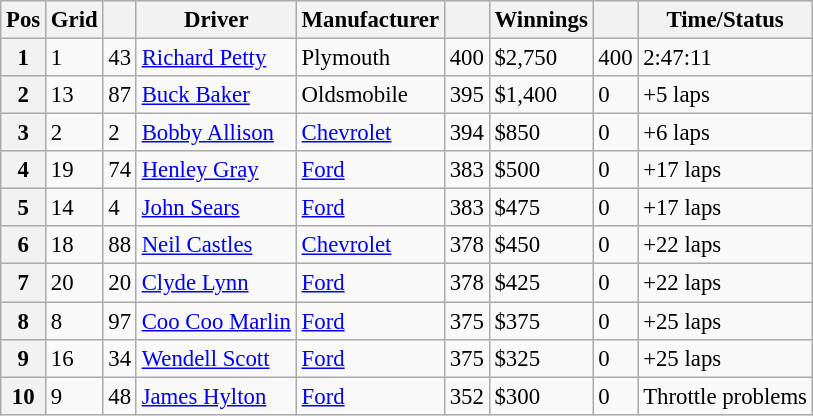<table class="sortable wikitable" style="font-size:95%">
<tr>
<th>Pos</th>
<th>Grid</th>
<th></th>
<th>Driver</th>
<th>Manufacturer</th>
<th></th>
<th>Winnings</th>
<th></th>
<th>Time/Status</th>
</tr>
<tr>
<th>1</th>
<td>1</td>
<td>43</td>
<td><a href='#'>Richard Petty</a></td>
<td>Plymouth</td>
<td>400</td>
<td>$2,750</td>
<td>400</td>
<td>2:47:11</td>
</tr>
<tr>
<th>2</th>
<td>13</td>
<td>87</td>
<td><a href='#'>Buck Baker</a></td>
<td>Oldsmobile</td>
<td>395</td>
<td>$1,400</td>
<td>0</td>
<td>+5 laps</td>
</tr>
<tr>
<th>3</th>
<td>2</td>
<td>2</td>
<td><a href='#'>Bobby Allison</a></td>
<td><a href='#'>Chevrolet</a></td>
<td>394</td>
<td>$850</td>
<td>0</td>
<td>+6 laps</td>
</tr>
<tr>
<th>4</th>
<td>19</td>
<td>74</td>
<td><a href='#'>Henley Gray</a></td>
<td><a href='#'>Ford</a></td>
<td>383</td>
<td>$500</td>
<td>0</td>
<td>+17 laps</td>
</tr>
<tr>
<th>5</th>
<td>14</td>
<td>4</td>
<td><a href='#'>John Sears</a></td>
<td><a href='#'>Ford</a></td>
<td>383</td>
<td>$475</td>
<td>0</td>
<td>+17 laps</td>
</tr>
<tr>
<th>6</th>
<td>18</td>
<td>88</td>
<td><a href='#'>Neil Castles</a></td>
<td><a href='#'>Chevrolet</a></td>
<td>378</td>
<td>$450</td>
<td>0</td>
<td>+22 laps</td>
</tr>
<tr>
<th>7</th>
<td>20</td>
<td>20</td>
<td><a href='#'>Clyde Lynn</a></td>
<td><a href='#'>Ford</a></td>
<td>378</td>
<td>$425</td>
<td>0</td>
<td>+22 laps</td>
</tr>
<tr>
<th>8</th>
<td>8</td>
<td>97</td>
<td><a href='#'>Coo Coo Marlin</a></td>
<td><a href='#'>Ford</a></td>
<td>375</td>
<td>$375</td>
<td>0</td>
<td>+25 laps</td>
</tr>
<tr>
<th>9</th>
<td>16</td>
<td>34</td>
<td><a href='#'>Wendell Scott</a></td>
<td><a href='#'>Ford</a></td>
<td>375</td>
<td>$325</td>
<td>0</td>
<td>+25 laps</td>
</tr>
<tr>
<th>10</th>
<td>9</td>
<td>48</td>
<td><a href='#'>James Hylton</a></td>
<td><a href='#'>Ford</a></td>
<td>352</td>
<td>$300</td>
<td>0</td>
<td>Throttle problems</td>
</tr>
</table>
